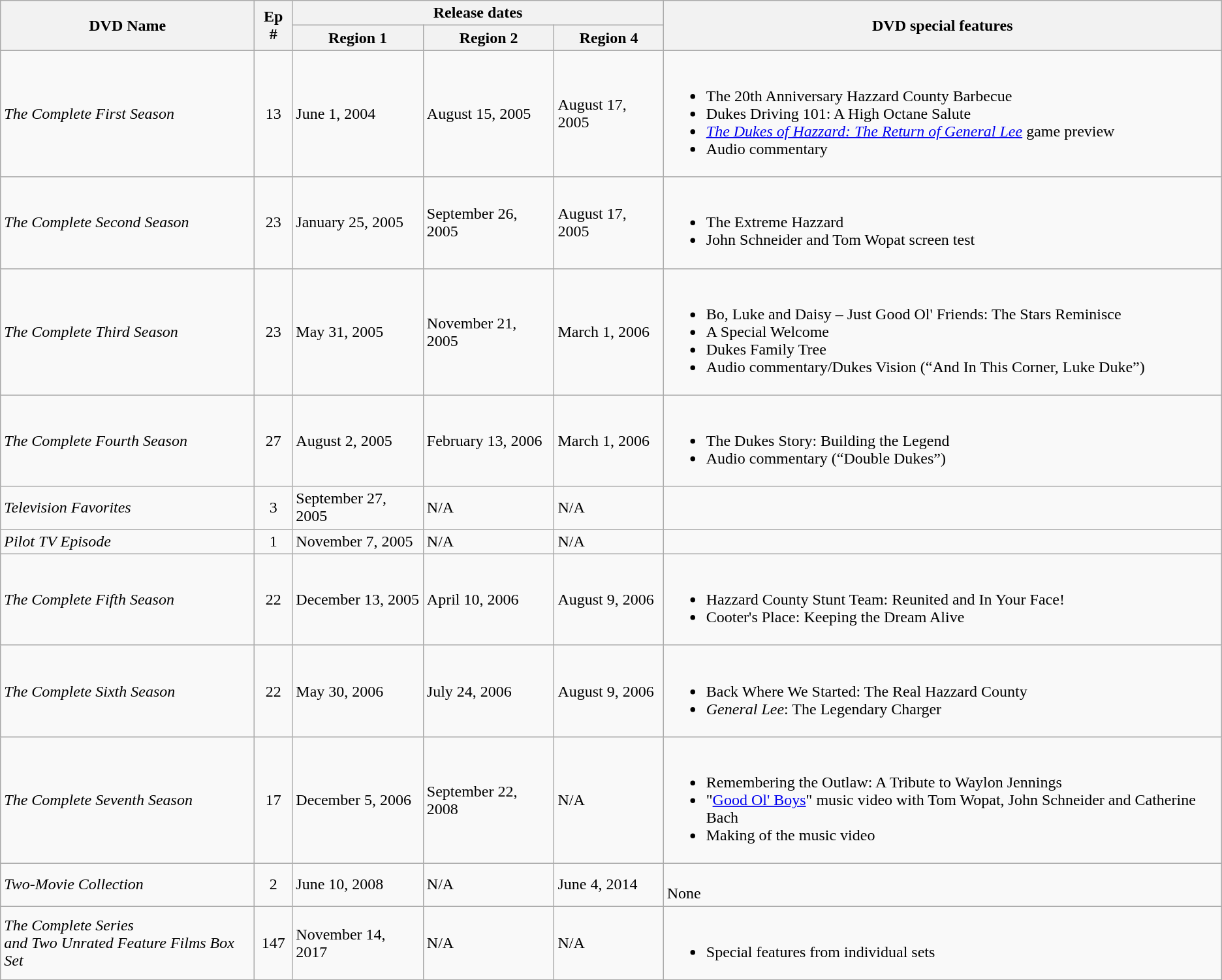<table class="wikitable">
<tr>
<th rowspan="2">DVD Name</th>
<th rowspan="2">Ep #</th>
<th colspan="3">Release dates</th>
<th rowspan="2">DVD special features</th>
</tr>
<tr>
<th>Region 1</th>
<th>Region 2</th>
<th>Region 4</th>
</tr>
<tr>
<td><em>The Complete First Season</em></td>
<td style="text-align:center;">13</td>
<td>June 1, 2004</td>
<td>August 15, 2005</td>
<td>August 17, 2005</td>
<td><br><ul><li>The 20th Anniversary Hazzard County Barbecue</li><li>Dukes Driving 101: A High Octane Salute</li><li><em><a href='#'>The Dukes of Hazzard: The Return of General Lee</a></em> game preview</li><li>Audio commentary</li></ul></td>
</tr>
<tr>
<td><em>The Complete Second Season</em></td>
<td style="text-align:center;">23</td>
<td>January 25, 2005</td>
<td>September 26, 2005</td>
<td>August 17, 2005</td>
<td><br><ul><li>The Extreme Hazzard</li><li>John Schneider and Tom Wopat screen test</li></ul></td>
</tr>
<tr>
<td><em>The Complete Third Season</em></td>
<td style="text-align:center;">23</td>
<td>May 31, 2005</td>
<td>November 21, 2005</td>
<td>March 1, 2006</td>
<td><br><ul><li>Bo, Luke and Daisy – Just Good Ol' Friends: The Stars Reminisce</li><li>A Special Welcome</li><li>Dukes Family Tree</li><li>Audio commentary/Dukes Vision (“And In This Corner, Luke Duke”)</li></ul></td>
</tr>
<tr>
<td><em>The Complete Fourth Season</em></td>
<td style="text-align:center;">27</td>
<td>August 2, 2005</td>
<td>February 13, 2006</td>
<td>March 1, 2006</td>
<td><br><ul><li>The Dukes Story: Building the Legend</li><li>Audio commentary (“Double Dukes”)</li></ul></td>
</tr>
<tr>
<td><em>Television Favorites</em></td>
<td style="text-align:center;">3</td>
<td>September 27, 2005</td>
<td>N/A</td>
<td>N/A</td>
<td></td>
</tr>
<tr>
<td><em>Pilot TV Episode</em></td>
<td style="text-align:center;">1</td>
<td>November 7, 2005</td>
<td>N/A</td>
<td>N/A</td>
<td></td>
</tr>
<tr>
<td><em>The Complete Fifth Season</em></td>
<td style="text-align:center;">22</td>
<td>December 13, 2005</td>
<td>April 10, 2006</td>
<td>August 9, 2006</td>
<td><br><ul><li>Hazzard County Stunt Team: Reunited and In Your Face!</li><li>Cooter's Place: Keeping the Dream Alive</li></ul></td>
</tr>
<tr>
<td><em>The Complete Sixth Season</em></td>
<td style="text-align:center;">22</td>
<td>May 30, 2006</td>
<td>July 24, 2006</td>
<td>August 9, 2006</td>
<td><br><ul><li>Back Where We Started: The Real Hazzard County</li><li><em>General Lee</em>: The Legendary Charger</li></ul></td>
</tr>
<tr>
<td><em>The Complete Seventh Season</em></td>
<td style="text-align:center;">17</td>
<td>December 5, 2006</td>
<td>September 22, 2008</td>
<td>N/A</td>
<td><br><ul><li>Remembering the Outlaw: A Tribute to Waylon Jennings</li><li>"<a href='#'>Good Ol' Boys</a>" music video with Tom Wopat, John Schneider and Catherine Bach</li><li>Making of the music video</li></ul></td>
</tr>
<tr>
<td><em>Two-Movie Collection</em></td>
<td style="text-align:center;">2</td>
<td>June 10, 2008</td>
<td>N/A</td>
<td>June 4, 2014</td>
<td><br>None</td>
</tr>
<tr>
<td><em>The Complete Series <br>and Two Unrated Feature Films Box Set</em> <br></td>
<td style="text-align:center;">147</td>
<td>November 14, 2017</td>
<td>N/A</td>
<td>N/A</td>
<td><br><ul><li>Special features from individual sets</li></ul></td>
</tr>
</table>
